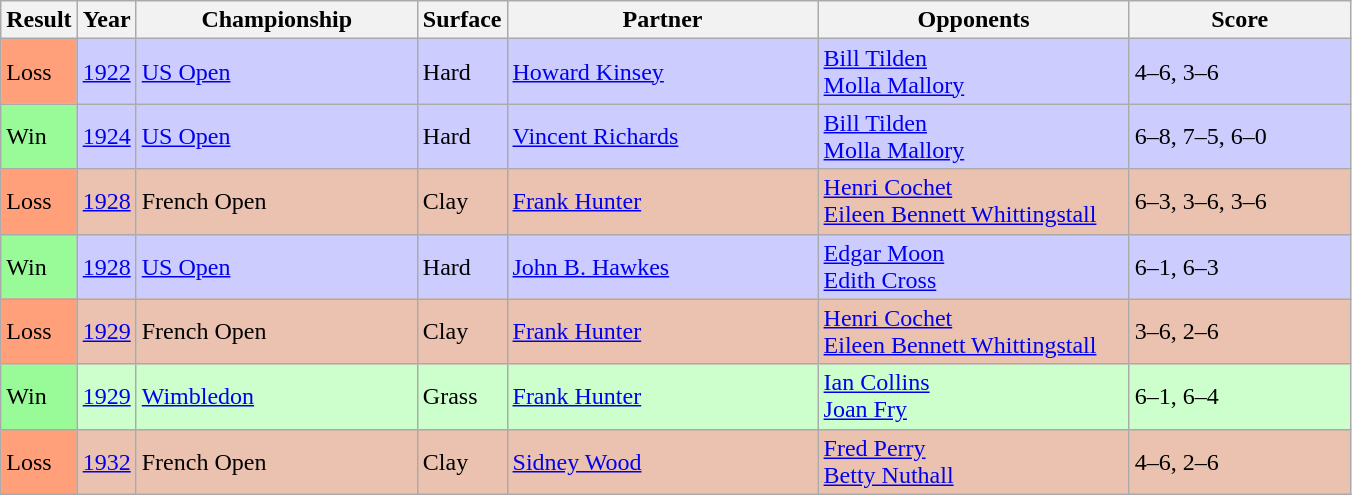<table class="sortable wikitable">
<tr>
<th style="width:40px">Result</th>
<th style="width:30px">Year</th>
<th style="width:180px">Championship</th>
<th style="width:50px">Surface</th>
<th style="width:200px">Partner</th>
<th style="width:200px">Opponents</th>
<th style="width:140px" class="unsortable">Score</th>
</tr>
<tr style="background:#ccf;">
<td style="background:#ffa07a;">Loss</td>
<td><a href='#'>1922</a></td>
<td><a href='#'>US Open</a></td>
<td>Hard</td>
<td> <a href='#'>Howard Kinsey</a></td>
<td> <a href='#'>Bill Tilden</a><br> <a href='#'>Molla Mallory</a></td>
<td>4–6, 3–6</td>
</tr>
<tr style="background:#ccf;">
<td style="background:#98fb98;">Win</td>
<td><a href='#'>1924</a></td>
<td><a href='#'>US Open</a></td>
<td>Hard</td>
<td> <a href='#'>Vincent Richards</a></td>
<td> <a href='#'>Bill Tilden</a><br> <a href='#'>Molla Mallory</a></td>
<td>6–8, 7–5, 6–0</td>
</tr>
<tr style="background:#ebc2af;">
<td style="background:#ffa07a;">Loss</td>
<td><a href='#'>1928</a></td>
<td>French Open</td>
<td>Clay</td>
<td> <a href='#'>Frank Hunter</a></td>
<td> <a href='#'>Henri Cochet</a><br> <a href='#'>Eileen Bennett Whittingstall</a></td>
<td>6–3, 3–6, 3–6</td>
</tr>
<tr style="background:#ccf;">
<td style="background:#98fb98;">Win</td>
<td><a href='#'>1928</a></td>
<td><a href='#'>US Open</a></td>
<td>Hard</td>
<td> <a href='#'>John B. Hawkes</a></td>
<td> <a href='#'>Edgar Moon</a><br> <a href='#'>Edith Cross</a></td>
<td>6–1, 6–3</td>
</tr>
<tr style="background:#ebc2af;">
<td style="background:#ffa07a;">Loss</td>
<td><a href='#'>1929</a></td>
<td>French Open</td>
<td>Clay</td>
<td> <a href='#'>Frank Hunter</a></td>
<td> <a href='#'>Henri Cochet</a><br> <a href='#'>Eileen Bennett Whittingstall</a></td>
<td>3–6, 2–6</td>
</tr>
<tr style="background:#cfc;">
<td style="background:#98fb98;">Win</td>
<td><a href='#'>1929</a></td>
<td><a href='#'>Wimbledon</a></td>
<td>Grass</td>
<td> <a href='#'>Frank Hunter</a></td>
<td> <a href='#'>Ian Collins</a><br> <a href='#'>Joan Fry</a></td>
<td>6–1, 6–4</td>
</tr>
<tr style="background:#ebc2af;">
<td style="background:#ffa07a;">Loss</td>
<td><a href='#'>1932</a></td>
<td>French Open</td>
<td>Clay</td>
<td> <a href='#'>Sidney Wood</a></td>
<td> <a href='#'>Fred Perry</a><br> <a href='#'>Betty Nuthall</a></td>
<td>4–6, 2–6</td>
</tr>
</table>
